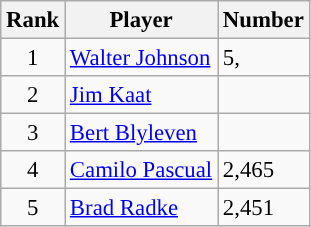<table class="wikitable" style="font-size: 95%; text-align:left;">
<tr>
<th>Rank</th>
<th>Player</th>
<th>Number</th>
</tr>
<tr>
<td align="center">1</td>
<td><a href='#'>Walter Johnson</a></td>
<td>5,</td>
</tr>
<tr>
<td align="center">2</td>
<td><a href='#'>Jim Kaat</a></td>
<td></td>
</tr>
<tr>
<td align="center">3</td>
<td><a href='#'>Bert Blyleven</a></td>
<td></td>
</tr>
<tr>
<td align="center">4</td>
<td><a href='#'>Camilo Pascual</a></td>
<td>2,465</td>
</tr>
<tr>
<td align="center">5</td>
<td><a href='#'>Brad Radke</a></td>
<td>2,451</td>
</tr>
</table>
